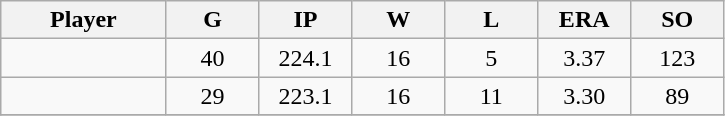<table class="wikitable sortable">
<tr>
<th bgcolor="#DDDDFF" width="16%">Player</th>
<th bgcolor="#DDDDFF" width="9%">G</th>
<th bgcolor="#DDDDFF" width="9%">IP</th>
<th bgcolor="#DDDDFF" width="9%">W</th>
<th bgcolor="#DDDDFF" width="9%">L</th>
<th bgcolor="#DDDDFF" width="9%">ERA</th>
<th bgcolor="#DDDDFF" width="9%">SO</th>
</tr>
<tr align="center">
<td></td>
<td>40</td>
<td>224.1</td>
<td>16</td>
<td>5</td>
<td>3.37</td>
<td>123</td>
</tr>
<tr align="center">
<td></td>
<td>29</td>
<td>223.1</td>
<td>16</td>
<td>11</td>
<td>3.30</td>
<td>89</td>
</tr>
<tr align="center">
</tr>
</table>
